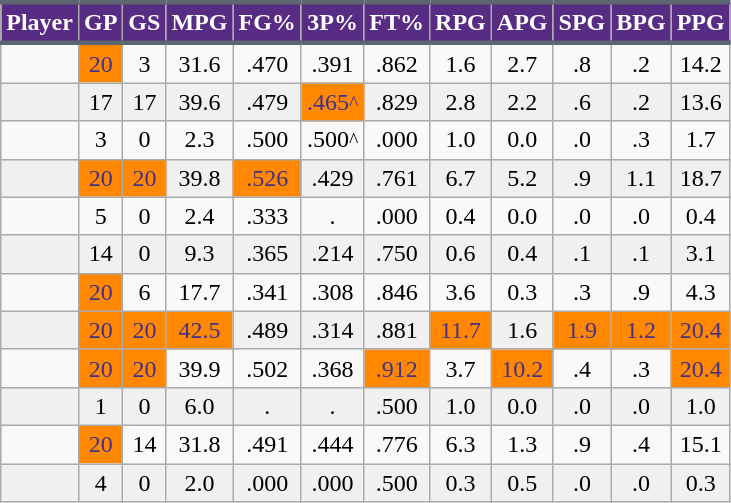<table class="wikitable sortable" style="text-align:right;">
<tr>
<th style="background:#582C83; color:#FFFFFF; border-top:#5B6770 3px solid; border-bottom:#5B6770 3px solid;">Player</th>
<th style="background:#582C83; color:#FFFFFF; border-top:#5B6770 3px solid; border-bottom:#5B6770 3px solid;">GP</th>
<th style="background:#582C83; color:#FFFFFF; border-top:#5B6770 3px solid; border-bottom:#5B6770 3px solid;">GS</th>
<th style="background:#582C83; color:#FFFFFF; border-top:#5B6770 3px solid; border-bottom:#5B6770 3px solid;">MPG</th>
<th style="background:#582C83; color:#FFFFFF; border-top:#5B6770 3px solid; border-bottom:#5B6770 3px solid;">FG%</th>
<th style="background:#582C83; color:#FFFFFF; border-top:#5B6770 3px solid; border-bottom:#5B6770 3px solid;">3P%</th>
<th style="background:#582C83; color:#FFFFFF; border-top:#5B6770 3px solid; border-bottom:#5B6770 3px solid;">FT%</th>
<th style="background:#582C83; color:#FFFFFF; border-top:#5B6770 3px solid; border-bottom:#5B6770 3px solid;">RPG</th>
<th style="background:#582C83; color:#FFFFFF; border-top:#5B6770 3px solid; border-bottom:#5B6770 3px solid;">APG</th>
<th style="background:#582C83; color:#FFFFFF; border-top:#5B6770 3px solid; border-bottom:#5B6770 3px solid;">SPG</th>
<th style="background:#582C83; color:#FFFFFF; border-top:#5B6770 3px solid; border-bottom:#5B6770 3px solid;">BPG</th>
<th style="background:#582C83; color:#FFFFFF; border-top:#5B6770 3px solid; border-bottom:#5B6770 3px solid;">PPG</th>
</tr>
<tr align="center" bgcolor="">
<td></td>
<td style="background:#FF8800;color:#423189;">20</td>
<td>3</td>
<td>31.6</td>
<td>.470</td>
<td>.391</td>
<td>.862</td>
<td>1.6</td>
<td>2.7</td>
<td>.8</td>
<td>.2</td>
<td>14.2</td>
</tr>
<tr align="center" bgcolor="#f0f0f0">
<td></td>
<td>17</td>
<td>17</td>
<td>39.6</td>
<td>.479</td>
<td style="background:#FF8800;color:#423189;">.465<small>^</small></td>
<td>.829</td>
<td>2.8</td>
<td>2.2</td>
<td>.6</td>
<td>.2</td>
<td>13.6</td>
</tr>
<tr align="center" bgcolor="">
<td></td>
<td>3</td>
<td>0</td>
<td>2.3</td>
<td>.500</td>
<td>.500<small>^</small></td>
<td>.000</td>
<td>1.0</td>
<td>0.0</td>
<td>.0</td>
<td>.3</td>
<td>1.7</td>
</tr>
<tr align="center" bgcolor="#f0f0f0">
<td></td>
<td style="background:#FF8800;color:#423189;">20</td>
<td style="background:#FF8800;color:#423189;">20</td>
<td>39.8</td>
<td style="background:#FF8800;color:#423189;">.526</td>
<td>.429</td>
<td>.761</td>
<td>6.7</td>
<td>5.2</td>
<td>.9</td>
<td>1.1</td>
<td>18.7</td>
</tr>
<tr align="center" bgcolor="">
<td></td>
<td>5</td>
<td>0</td>
<td>2.4</td>
<td>.333</td>
<td>.</td>
<td>.000</td>
<td>0.4</td>
<td>0.0</td>
<td>.0</td>
<td>.0</td>
<td>0.4</td>
</tr>
<tr align="center" bgcolor="#f0f0f0">
<td></td>
<td>14</td>
<td>0</td>
<td>9.3</td>
<td>.365</td>
<td>.214</td>
<td>.750</td>
<td>0.6</td>
<td>0.4</td>
<td>.1</td>
<td>.1</td>
<td>3.1</td>
</tr>
<tr align="center" bgcolor="">
<td></td>
<td style="background:#FF8800;color:#423189;">20</td>
<td>6</td>
<td>17.7</td>
<td>.341</td>
<td>.308</td>
<td>.846</td>
<td>3.6</td>
<td>0.3</td>
<td>.3</td>
<td>.9</td>
<td>4.3</td>
</tr>
<tr align="center" bgcolor="#f0f0f0">
<td></td>
<td style="background:#FF8800;color:#423189;">20</td>
<td style="background:#FF8800;color:#423189;">20</td>
<td style="background:#FF8800;color:#423189;">42.5</td>
<td>.489</td>
<td>.314</td>
<td>.881</td>
<td style="background:#FF8800;color:#423189;">11.7</td>
<td>1.6</td>
<td style="background:#FF8800;color:#423189;">1.9</td>
<td style="background:#FF8800;color:#423189;">1.2</td>
<td style="background:#FF8800;color:#423189;">20.4</td>
</tr>
<tr align="center" bgcolor="">
<td></td>
<td style="background:#FF8800;color:#423189;">20</td>
<td style="background:#FF8800;color:#423189;">20</td>
<td>39.9</td>
<td>.502</td>
<td>.368</td>
<td style="background:#FF8800;color:#423189;">.912</td>
<td>3.7</td>
<td style="background:#FF8800;color:#423189;">10.2</td>
<td>.4</td>
<td>.3</td>
<td style="background:#FF8800;color:#423189;">20.4</td>
</tr>
<tr align="center" bgcolor="#f0f0f0">
<td></td>
<td>1</td>
<td>0</td>
<td>6.0</td>
<td>.</td>
<td>.</td>
<td>.500</td>
<td>1.0</td>
<td>0.0</td>
<td>.0</td>
<td>.0</td>
<td>1.0</td>
</tr>
<tr align="center" bgcolor="">
<td></td>
<td style="background:#FF8800;color:#423189;">20</td>
<td>14</td>
<td>31.8</td>
<td>.491</td>
<td>.444</td>
<td>.776</td>
<td>6.3</td>
<td>1.3</td>
<td>.9</td>
<td>.4</td>
<td>15.1</td>
</tr>
<tr align="center" bgcolor="#f0f0f0">
<td></td>
<td>4</td>
<td>0</td>
<td>2.0</td>
<td>.000</td>
<td>.000</td>
<td>.500</td>
<td>0.3</td>
<td>0.5</td>
<td>.0</td>
<td>.0</td>
<td>0.3</td>
</tr>
</table>
